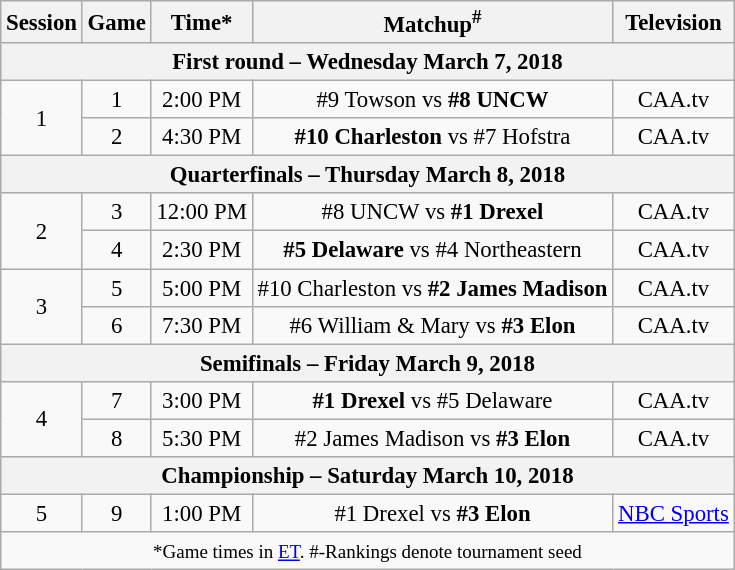<table class="wikitable" style="font-size: 95%;text-align:center">
<tr>
<th>Session</th>
<th>Game</th>
<th>Time*</th>
<th>Matchup<sup>#</sup></th>
<th>Television</th>
</tr>
<tr>
<th colspan=5>First round – Wednesday March 7, 2018</th>
</tr>
<tr>
<td rowspan=2>1</td>
<td>1</td>
<td>2:00 PM</td>
<td>#9 Towson vs <strong>#8 UNCW</strong></td>
<td>CAA.tv</td>
</tr>
<tr>
<td>2</td>
<td>4:30 PM</td>
<td><strong>#10 Charleston</strong> vs #7 Hofstra</td>
<td>CAA.tv</td>
</tr>
<tr>
<th colspan=5>Quarterfinals – Thursday March 8, 2018</th>
</tr>
<tr>
<td rowspan=2>2</td>
<td>3</td>
<td>12:00 PM</td>
<td>#8 UNCW vs <strong>#1 Drexel</strong></td>
<td>CAA.tv</td>
</tr>
<tr>
<td>4</td>
<td>2:30 PM</td>
<td><strong>#5 Delaware</strong> vs #4 Northeastern</td>
<td>CAA.tv</td>
</tr>
<tr>
<td rowspan=2>3</td>
<td>5</td>
<td>5:00 PM</td>
<td>#10 Charleston vs <strong>#2 James Madison</strong></td>
<td>CAA.tv</td>
</tr>
<tr>
<td>6</td>
<td>7:30 PM</td>
<td>#6 William & Mary vs <strong>#3 Elon</strong></td>
<td>CAA.tv</td>
</tr>
<tr>
<th colspan=5>Semifinals – Friday March 9, 2018</th>
</tr>
<tr>
<td rowspan=2>4</td>
<td>7</td>
<td>3:00 PM</td>
<td><strong>#1 Drexel</strong> vs #5 Delaware</td>
<td>CAA.tv</td>
</tr>
<tr>
<td>8</td>
<td>5:30 PM</td>
<td>#2 James Madison vs <strong>#3 Elon</strong></td>
<td>CAA.tv</td>
</tr>
<tr>
<th colspan=5>Championship – Saturday March 10, 2018</th>
</tr>
<tr>
<td>5</td>
<td>9</td>
<td>1:00 PM</td>
<td>#1 Drexel vs <strong>#3 Elon</strong></td>
<td><a href='#'>NBC Sports</a></td>
</tr>
<tr>
<td colspan=5><small>*Game times in <a href='#'>ET</a>. #-Rankings denote tournament seed</small></td>
</tr>
</table>
